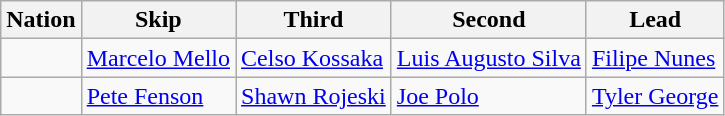<table class="wikitable">
<tr>
<th>Nation</th>
<th>Skip</th>
<th>Third</th>
<th>Second</th>
<th>Lead</th>
</tr>
<tr>
<td></td>
<td><a href='#'>Marcelo Mello</a></td>
<td><a href='#'>Celso Kossaka</a></td>
<td><a href='#'>Luis Augusto Silva</a></td>
<td><a href='#'>Filipe Nunes</a></td>
</tr>
<tr>
<td></td>
<td><a href='#'>Pete Fenson</a></td>
<td><a href='#'>Shawn Rojeski</a></td>
<td><a href='#'>Joe Polo</a></td>
<td><a href='#'>Tyler George</a></td>
</tr>
</table>
